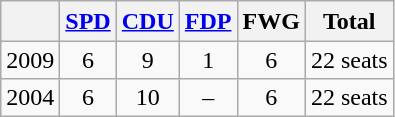<table class="wikitable" style="text-align:center">
<tr style="line-height:1.2">
<th> </th>
<th><a href='#'>SPD</a></th>
<th><a href='#'>CDU</a></th>
<th><a href='#'>FDP</a></th>
<th>FWG</th>
<th>Total</th>
</tr>
<tr>
<td>2009</td>
<td>6</td>
<td>9</td>
<td>1</td>
<td>6</td>
<td>22 seats</td>
</tr>
<tr>
<td>2004</td>
<td>6</td>
<td>10</td>
<td>–</td>
<td>6</td>
<td>22 seats</td>
</tr>
</table>
